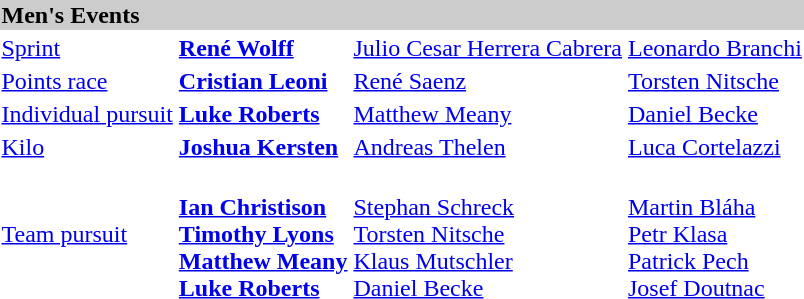<table>
<tr bgcolor="#cccccc">
<td colspan=4><strong>Men's Events</strong></td>
</tr>
<tr>
<td><a href='#'>Sprint</a> <br></td>
<td><strong><a href='#'>René Wolff</a><br><small></small></strong></td>
<td><a href='#'>Julio Cesar Herrera Cabrera</a><br><small></small></td>
<td><a href='#'>Leonardo Branchi</a><br><small></small></td>
</tr>
<tr>
<td><a href='#'>Points race</a> <br></td>
<td><strong><a href='#'>Cristian Leoni</a><br><small></small></strong></td>
<td><a href='#'>René Saenz</a><br><small></small></td>
<td><a href='#'>Torsten Nitsche</a><br><small></small></td>
</tr>
<tr>
<td><a href='#'>Individual pursuit</a> <br></td>
<td><strong><a href='#'>Luke Roberts</a><br><small></small></strong></td>
<td><a href='#'>Matthew Meany</a><br><small></small></td>
<td><a href='#'>Daniel Becke</a><br><small></small></td>
</tr>
<tr>
<td><a href='#'>Kilo</a> <br></td>
<td><strong><a href='#'>Joshua Kersten</a><br><small></small></strong></td>
<td><a href='#'>Andreas Thelen</a><br><small></small></td>
<td><a href='#'>Luca Cortelazzi</a><br><small></small></td>
</tr>
<tr>
<td><a href='#'>Team pursuit</a> <br></td>
<td><strong><br><a href='#'>Ian Christison</a><br><a href='#'>Timothy Lyons</a><br><a href='#'>Matthew Meany</a><br><a href='#'>Luke Roberts</a></strong></td>
<td><br><a href='#'>Stephan Schreck</a><br><a href='#'>Torsten Nitsche</a><br><a href='#'>Klaus Mutschler</a><br><a href='#'>Daniel Becke</a></td>
<td><br><a href='#'>Martin Bláha</a><br><a href='#'>Petr Klasa</a><br><a href='#'>Patrick Pech</a><br><a href='#'>Josef Doutnac</a></td>
</tr>
</table>
